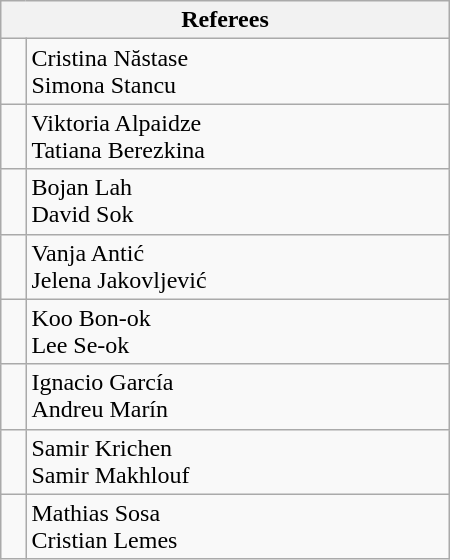<table class="wikitable" style="width: 300px;">
<tr>
<th colspan="2">Referees</th>
</tr>
<tr>
<td></td>
<td>Cristina Năstase<br>Simona Stancu</td>
</tr>
<tr>
<td></td>
<td>Viktoria Alpaidze<br>Tatiana Berezkina</td>
</tr>
<tr>
<td></td>
<td>Bojan Lah<br>David Sok</td>
</tr>
<tr>
<td></td>
<td>Vanja Antić<br>Jelena Jakovljević</td>
</tr>
<tr>
<td></td>
<td>Koo Bon-ok<br>Lee Se-ok</td>
</tr>
<tr>
<td></td>
<td>Ignacio García<br>Andreu Marín</td>
</tr>
<tr>
<td></td>
<td>Samir Krichen<br>Samir Makhlouf</td>
</tr>
<tr>
<td></td>
<td>Mathias Sosa<br>Cristian Lemes</td>
</tr>
</table>
